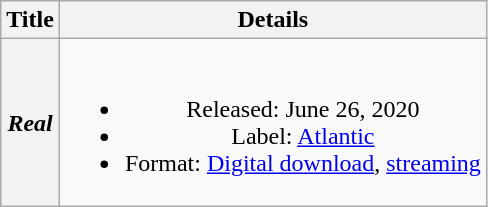<table class="wikitable plainrowheaders" style="text-align:center;">
<tr>
<th scope="col" rowspan="1">Title</th>
<th scope="col" rowspan="1">Details</th>
</tr>
<tr>
<th scope="row"><em>Real</em></th>
<td><br><ul><li>Released: June 26, 2020</li><li>Label: <a href='#'>Atlantic</a></li><li>Format: <a href='#'>Digital download</a>, <a href='#'>streaming</a></li></ul></td>
</tr>
</table>
